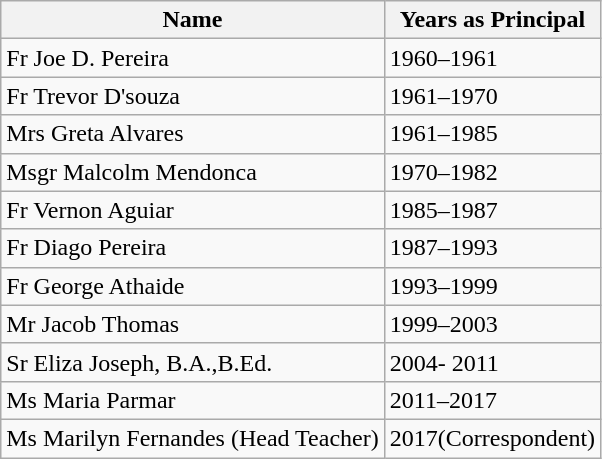<table class="wikitable">
<tr>
<th>Name</th>
<th>Years as Principal</th>
</tr>
<tr>
<td>Fr Joe D. Pereira</td>
<td>1960–1961</td>
</tr>
<tr>
<td>Fr Trevor D'souza</td>
<td>1961–1970</td>
</tr>
<tr>
<td>Mrs Greta Alvares</td>
<td>1961–1985</td>
</tr>
<tr>
<td>Msgr Malcolm Mendonca</td>
<td>1970–1982</td>
</tr>
<tr>
<td>Fr Vernon Aguiar</td>
<td>1985–1987</td>
</tr>
<tr>
<td>Fr Diago Pereira</td>
<td>1987–1993</td>
</tr>
<tr>
<td>Fr George Athaide</td>
<td>1993–1999</td>
</tr>
<tr>
<td>Mr Jacob Thomas</td>
<td>1999–2003</td>
</tr>
<tr>
<td>Sr Eliza Joseph, B.A.,B.Ed.</td>
<td>2004- 2011</td>
</tr>
<tr>
<td>Ms Maria Parmar</td>
<td>2011–2017</td>
</tr>
<tr>
<td>Ms Marilyn Fernandes (Head Teacher)</td>
<td>2017(Correspondent)</td>
</tr>
</table>
